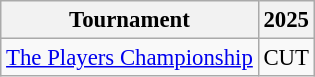<table class="wikitable" style="font-size:95%;text-align:center;">
<tr>
<th>Tournament</th>
<th>2025</th>
</tr>
<tr>
<td align=left><a href='#'>The Players Championship</a></td>
<td>CUT</td>
</tr>
</table>
